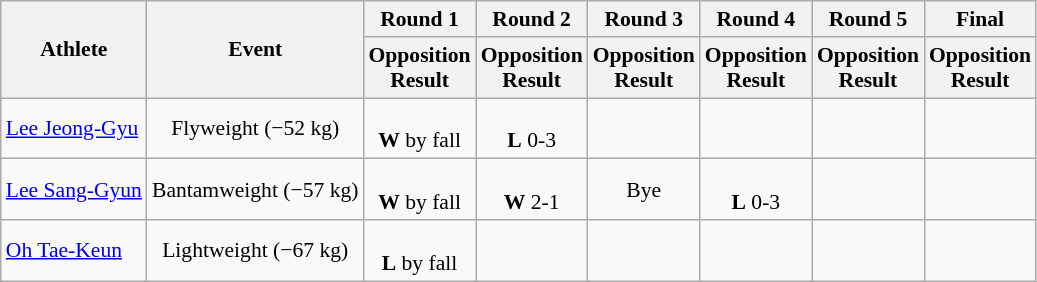<table class="wikitable" style="font-size:90%; text-align:center;">
<tr>
<th rowspan="2">Athlete</th>
<th rowspan="2">Event</th>
<th>Round 1</th>
<th>Round 2</th>
<th>Round 3</th>
<th>Round 4</th>
<th>Round 5</th>
<th>Final</th>
</tr>
<tr>
<th>Opposition<br>Result</th>
<th>Opposition<br>Result</th>
<th>Opposition<br>Result</th>
<th>Opposition<br>Result</th>
<th>Opposition<br>Result</th>
<th>Opposition<br>Result</th>
</tr>
<tr>
<td align=left><a href='#'>Lee Jeong-Gyu</a></td>
<td>Flyweight (−52 kg)</td>
<td><br><strong>W</strong> by fall</td>
<td><br><strong>L</strong> 0-3</td>
<td></td>
<td></td>
<td></td>
<td></td>
</tr>
<tr>
<td align=left><a href='#'>Lee Sang-Gyun</a></td>
<td>Bantamweight (−57 kg)</td>
<td><br><strong>W</strong> by fall</td>
<td><br><strong>W</strong> 2-1</td>
<td>Bye</td>
<td><br><strong>L</strong> 0-3</td>
<td></td>
<td></td>
</tr>
<tr>
<td align=left><a href='#'>Oh Tae-Keun</a></td>
<td>Lightweight (−67 kg)</td>
<td><br><strong>L</strong> by fall</td>
<td></td>
<td></td>
<td></td>
<td></td>
<td></td>
</tr>
</table>
